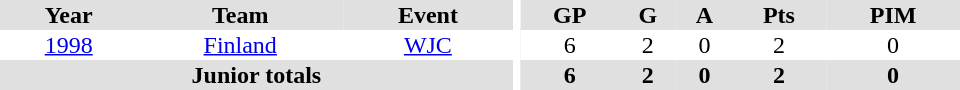<table border="0" cellpadding="1" cellspacing="0" ID="Table3" style="text-align:center; width:40em">
<tr bgcolor="#e0e0e0">
<th>Year</th>
<th>Team</th>
<th>Event</th>
<th rowspan="102" bgcolor="#ffffff"></th>
<th>GP</th>
<th>G</th>
<th>A</th>
<th>Pts</th>
<th>PIM</th>
</tr>
<tr>
<td><a href='#'>1998</a></td>
<td><a href='#'>Finland</a></td>
<td><a href='#'>WJC</a></td>
<td>6</td>
<td>2</td>
<td>0</td>
<td>2</td>
<td>0</td>
</tr>
<tr bgcolor="#e0e0e0">
<th colspan="3">Junior totals</th>
<th>6</th>
<th>2</th>
<th>0</th>
<th>2</th>
<th>0</th>
</tr>
</table>
